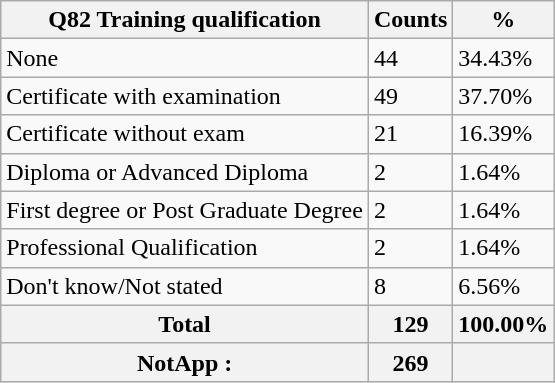<table class="wikitable sortable">
<tr>
<th>Q82 Training qualification</th>
<th>Counts</th>
<th>%</th>
</tr>
<tr>
<td>None</td>
<td>44</td>
<td>34.43%</td>
</tr>
<tr>
<td>Certificate with examination</td>
<td>49</td>
<td>37.70%</td>
</tr>
<tr>
<td>Certificate without exam</td>
<td>21</td>
<td>16.39%</td>
</tr>
<tr>
<td>Diploma or Advanced Diploma</td>
<td>2</td>
<td>1.64%</td>
</tr>
<tr>
<td>First degree or Post Graduate Degree</td>
<td>2</td>
<td>1.64%</td>
</tr>
<tr>
<td>Professional Qualification</td>
<td>2</td>
<td>1.64%</td>
</tr>
<tr>
<td>Don't know/Not stated</td>
<td>8</td>
<td>6.56%</td>
</tr>
<tr>
<th>Total</th>
<th>129</th>
<th>100.00%</th>
</tr>
<tr>
<th>NotApp :</th>
<th>269</th>
<th></th>
</tr>
</table>
